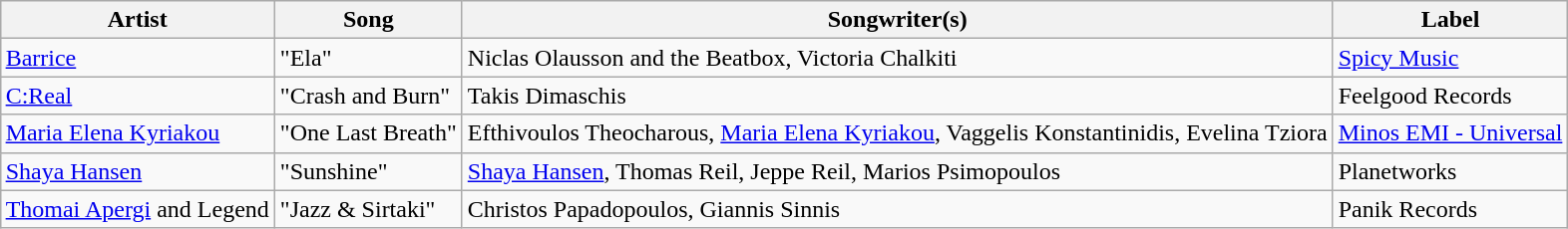<table class="sortable wikitable" style="margin: 1em auto 1em auto;">
<tr>
<th>Artist</th>
<th>Song</th>
<th class="unsortable">Songwriter(s)</th>
<th>Label</th>
</tr>
<tr>
<td><a href='#'>Barrice</a></td>
<td>"Ela"</td>
<td>Niclas Olausson and the Beatbox, Victoria Chalkiti</td>
<td><a href='#'>Spicy Music</a></td>
</tr>
<tr>
<td><a href='#'>C:Real</a></td>
<td>"Crash and Burn"</td>
<td>Takis Dimaschis</td>
<td>Feelgood Records</td>
</tr>
<tr>
<td><a href='#'>Maria Elena Kyriakou</a></td>
<td>"One Last Breath"</td>
<td>Efthivoulos Theocharous, <a href='#'>Maria Elena Kyriakou</a>, Vaggelis Konstantinidis, Evelina Tziora</td>
<td><a href='#'>Minos EMI - Universal</a></td>
</tr>
<tr>
<td><a href='#'>Shaya Hansen</a></td>
<td>"Sunshine"</td>
<td><a href='#'>Shaya Hansen</a>, Thomas Reil, Jeppe Reil, Marios Psimopoulos</td>
<td>Planetworks</td>
</tr>
<tr>
<td><a href='#'>Thomai Apergi</a> and Legend</td>
<td>"Jazz & Sirtaki"</td>
<td>Christos Papadopoulos, Giannis Sinnis</td>
<td>Panik Records</td>
</tr>
</table>
